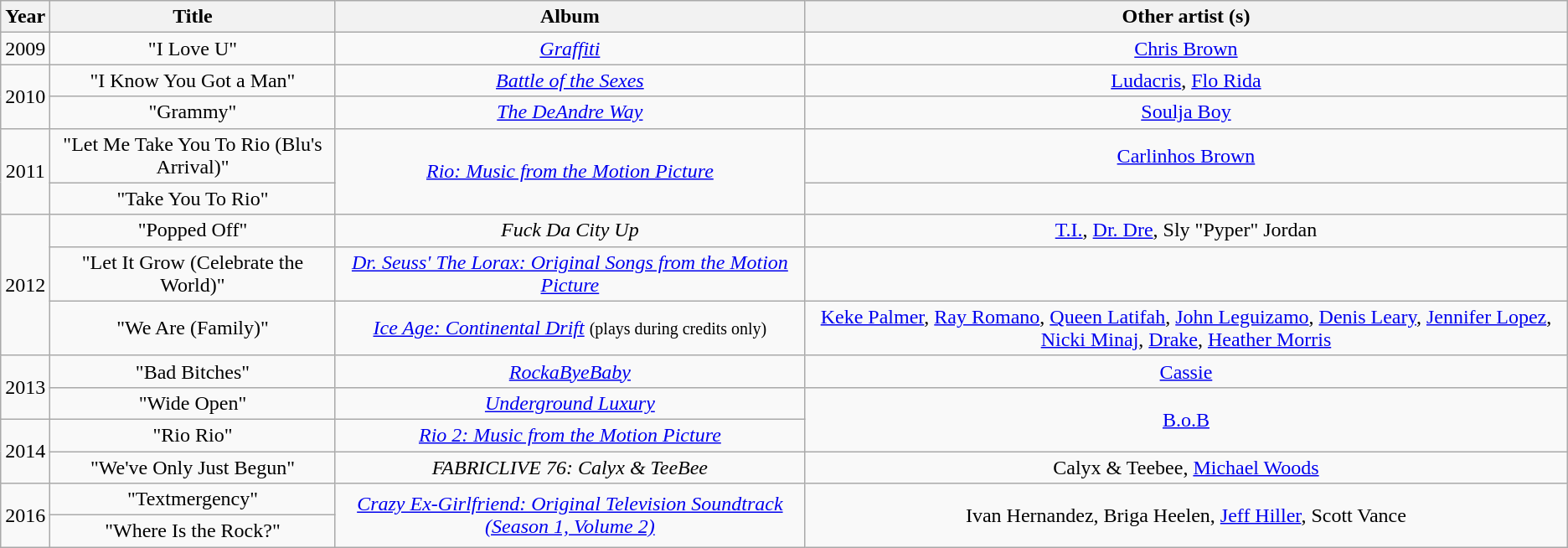<table class="wikitable plainrowheaders" style="text-align:center;">
<tr>
<th scope="col">Year</th>
<th scope="col">Title</th>
<th scope="col">Album</th>
<th scope="col">Other artist (s)</th>
</tr>
<tr style="text-align:center;">
<td>2009</td>
<td>"I Love U"</td>
<td><em><a href='#'>Graffiti</a></em></td>
<td><a href='#'>Chris Brown</a></td>
</tr>
<tr style="text-align:center;">
<td rowspan="2">2010</td>
<td>"I Know You Got a Man"</td>
<td><em><a href='#'>Battle of the Sexes</a></em></td>
<td><a href='#'>Ludacris</a>, <a href='#'>Flo Rida</a></td>
</tr>
<tr style="text-align:center;">
<td>"Grammy"</td>
<td><em><a href='#'>The DeAndre Way</a></em></td>
<td><a href='#'>Soulja Boy</a></td>
</tr>
<tr style="text-align:center;">
<td rowspan="2">2011</td>
<td>"Let Me Take You To Rio (Blu's Arrival)"</td>
<td rowspan="2"><em><a href='#'>Rio: Music from the Motion Picture</a></em></td>
<td><a href='#'>Carlinhos Brown</a></td>
</tr>
<tr style="text-align:center;">
<td>"Take You To Rio"</td>
<td></td>
</tr>
<tr style="text-align:center;">
<td rowspan="3">2012</td>
<td>"Popped Off"</td>
<td><em>Fuck Da City Up</em></td>
<td><a href='#'>T.I.</a>, <a href='#'>Dr. Dre</a>, Sly "Pyper" Jordan</td>
</tr>
<tr style="text-align:center;">
<td>"Let It Grow (Celebrate the World)"</td>
<td><em><a href='#'>Dr. Seuss' The Lorax: Original Songs from the Motion Picture</a></em></td>
<td></td>
</tr>
<tr style="text-align:center;">
<td>"We Are (Family)"</td>
<td><em><a href='#'>Ice Age: Continental Drift</a></em> <small>(plays during credits only)</small></td>
<td><a href='#'>Keke Palmer</a>, <a href='#'>Ray Romano</a>, <a href='#'>Queen Latifah</a>, <a href='#'>John Leguizamo</a>, <a href='#'>Denis Leary</a>, <a href='#'>Jennifer Lopez</a>, <a href='#'>Nicki Minaj</a>, <a href='#'>Drake</a>, <a href='#'>Heather Morris</a></td>
</tr>
<tr style="text-align:center;">
<td rowspan="2">2013</td>
<td>"Bad Bitches"</td>
<td><em><a href='#'>RockaByeBaby</a></em></td>
<td><a href='#'>Cassie</a></td>
</tr>
<tr style="text-align:center;">
<td>"Wide Open"</td>
<td><em><a href='#'>Underground Luxury</a></em></td>
<td rowspan="2"><a href='#'>B.o.B</a></td>
</tr>
<tr style="text-align:center;">
<td rowspan="2">2014</td>
<td>"Rio Rio"</td>
<td><em><a href='#'>Rio 2: Music from the Motion Picture</a></em></td>
</tr>
<tr style="text-align:center;">
<td>"We've Only Just Begun"</td>
<td><em>FABRICLIVE 76: Calyx & TeeBee</em></td>
<td>Calyx & Teebee, <a href='#'>Michael Woods</a></td>
</tr>
<tr style="text-align:center;">
<td rowspan="2">2016</td>
<td>"Textmergency"</td>
<td rowspan="2"><em><a href='#'>Crazy Ex-Girlfriend: Original Television Soundtrack (Season 1, Volume 2)</a></em></td>
<td rowspan="2">Ivan Hernandez, Briga Heelen, <a href='#'>Jeff Hiller</a>, Scott Vance</td>
</tr>
<tr style="text-align:center;">
<td>"Where Is the Rock?"</td>
</tr>
</table>
